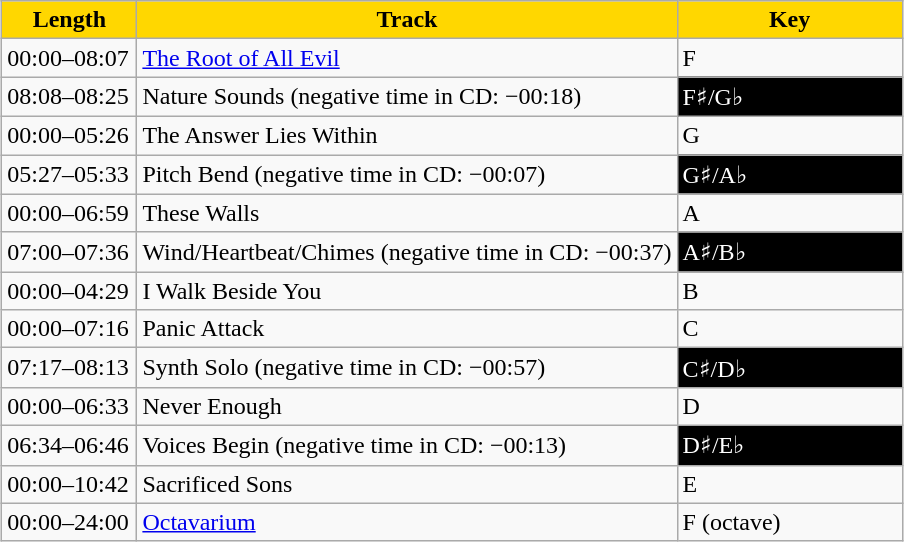<table class="wikitable" style="margin:auto; background:#white;">
<tr>
<th style="background:gold; width: 15%;">Length</th>
<th style="background:gold; width: 60%;">Track</th>
<th style="background:gold; width: 25%;">Key</th>
</tr>
<tr>
<td>00:00–08:07</td>
<td><a href='#'>The Root of All Evil</a></td>
<td>F</td>
</tr>
<tr>
<td>08:08–08:25</td>
<td>Nature Sounds (negative time in CD: −00:18)</td>
<td style="background:black; color:white;">F♯/G♭</td>
</tr>
<tr>
<td>00:00–05:26</td>
<td>The Answer Lies Within</td>
<td>G</td>
</tr>
<tr>
<td>05:27–05:33</td>
<td>Pitch Bend (negative time in CD: −00:07)</td>
<td style="background:black; color:white;">G♯/A♭</td>
</tr>
<tr>
<td>00:00–06:59</td>
<td>These Walls</td>
<td>A</td>
</tr>
<tr>
<td>07:00–07:36</td>
<td>Wind/Heartbeat/Chimes (negative time in CD: −00:37)</td>
<td style="background:black; color:white;">A♯/B♭</td>
</tr>
<tr>
<td>00:00–04:29</td>
<td>I Walk Beside You</td>
<td>B</td>
</tr>
<tr>
<td>00:00–07:16</td>
<td>Panic Attack</td>
<td>C</td>
</tr>
<tr>
<td>07:17–08:13</td>
<td>Synth Solo (negative time in CD: −00:57)</td>
<td style="background:black; color:white;">C♯/D♭</td>
</tr>
<tr>
<td>00:00–06:33</td>
<td>Never Enough</td>
<td>D</td>
</tr>
<tr>
<td>06:34–06:46</td>
<td>Voices Begin (negative time in CD: −00:13)</td>
<td style="background:black; color:white;">D♯/E♭</td>
</tr>
<tr>
<td>00:00–10:42</td>
<td>Sacrificed Sons</td>
<td>E</td>
</tr>
<tr>
<td>00:00–24:00</td>
<td><a href='#'>Octavarium</a></td>
<td>F (octave)</td>
</tr>
</table>
